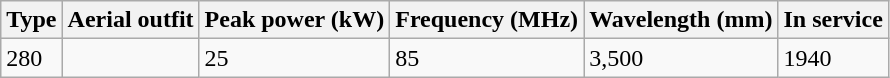<table class="wikitable">
<tr>
<th>Type</th>
<th>Aerial outfit</th>
<th>Peak power (kW)</th>
<th>Frequency (MHz)</th>
<th>Wavelength (mm)</th>
<th>In service</th>
</tr>
<tr>
<td>280</td>
<td></td>
<td>25</td>
<td>85</td>
<td>3,500</td>
<td>1940</td>
</tr>
</table>
